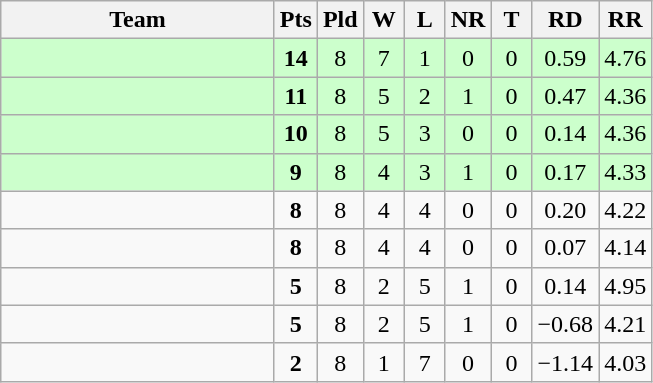<table class="wikitable" style="text-align:center;">
<tr>
<th width=175>Team</th>
<th style="width:20px;" abbr="Points">Pts</th>
<th style="width:20px;" abbr="Played">Pld</th>
<th style="width:20px;" abbr="Won">W</th>
<th style="width:20px;" abbr="Lost">L</th>
<th style="width:20px;" abbr="No Result">NR</th>
<th style="width:20px;" abbr="Tied">T</th>
<th style="width:20px;" abbr="Run Differential">RD</th>
<th style="width:20px;" abbr="Run Rate">RR</th>
</tr>
<tr style="background:#cfc;">
<td style="text-align:left;"></td>
<td><strong>14</strong></td>
<td>8</td>
<td>7</td>
<td>1</td>
<td>0</td>
<td>0</td>
<td>0.59</td>
<td>4.76</td>
</tr>
<tr style="background:#cfc;">
<td style="text-align:left;"></td>
<td><strong>11</strong></td>
<td>8</td>
<td>5</td>
<td>2</td>
<td>1</td>
<td>0</td>
<td>0.47</td>
<td>4.36</td>
</tr>
<tr style="background:#cfc;">
<td style="text-align:left;"></td>
<td><strong>10</strong></td>
<td>8</td>
<td>5</td>
<td>3</td>
<td>0</td>
<td>0</td>
<td>0.14</td>
<td>4.36</td>
</tr>
<tr style="background:#cfc;">
<td style="text-align:left;"></td>
<td><strong>9</strong></td>
<td>8</td>
<td>4</td>
<td>3</td>
<td>1</td>
<td>0</td>
<td>0.17</td>
<td>4.33</td>
</tr>
<tr style="background:#f9f9f9;">
<td style="text-align:left;"></td>
<td><strong>8</strong></td>
<td>8</td>
<td>4</td>
<td>4</td>
<td>0</td>
<td>0</td>
<td>0.20</td>
<td>4.22</td>
</tr>
<tr style="background:#f9f9f9;">
<td style="text-align:left;"></td>
<td><strong>8</strong></td>
<td>8</td>
<td>4</td>
<td>4</td>
<td>0</td>
<td>0</td>
<td>0.07</td>
<td>4.14</td>
</tr>
<tr style="background:#f9f9f9;">
<td style="text-align:left;"></td>
<td><strong>5</strong></td>
<td>8</td>
<td>2</td>
<td>5</td>
<td>1</td>
<td>0</td>
<td>0.14</td>
<td>4.95</td>
</tr>
<tr style="background:#f9f9f9;">
<td style="text-align:left;"></td>
<td><strong>5</strong></td>
<td>8</td>
<td>2</td>
<td>5</td>
<td>1</td>
<td>0</td>
<td>−0.68</td>
<td>4.21</td>
</tr>
<tr style="background:#f9f9f9;">
<td style="text-align:left;"></td>
<td><strong>2</strong></td>
<td>8</td>
<td>1</td>
<td>7</td>
<td>0</td>
<td>0</td>
<td>−1.14</td>
<td>4.03</td>
</tr>
</table>
